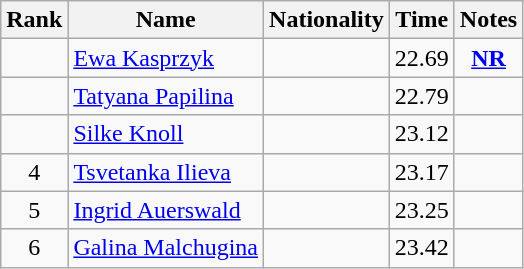<table class="wikitable sortable" style="text-align:center">
<tr>
<th>Rank</th>
<th>Name</th>
<th>Nationality</th>
<th>Time</th>
<th>Notes</th>
</tr>
<tr>
<td></td>
<td align="left"><a href='#'>Ewa Kasprzyk</a></td>
<td align=left></td>
<td>22.69</td>
<td><strong><a href='#'>NR</a></strong></td>
</tr>
<tr>
<td></td>
<td align="left"><a href='#'>Tatyana Papilina</a></td>
<td align=left></td>
<td>22.79</td>
<td></td>
</tr>
<tr>
<td></td>
<td align="left"><a href='#'>Silke Knoll</a></td>
<td align=left></td>
<td>23.12</td>
<td></td>
</tr>
<tr>
<td>4</td>
<td align="left"><a href='#'>Tsvetanka Ilieva</a></td>
<td align=left></td>
<td>23.17</td>
<td></td>
</tr>
<tr>
<td>5</td>
<td align="left"><a href='#'>Ingrid Auerswald</a></td>
<td align=left></td>
<td>23.25</td>
<td></td>
</tr>
<tr>
<td>6</td>
<td align="left"><a href='#'>Galina Malchugina</a></td>
<td align=left></td>
<td>23.42</td>
<td></td>
</tr>
</table>
